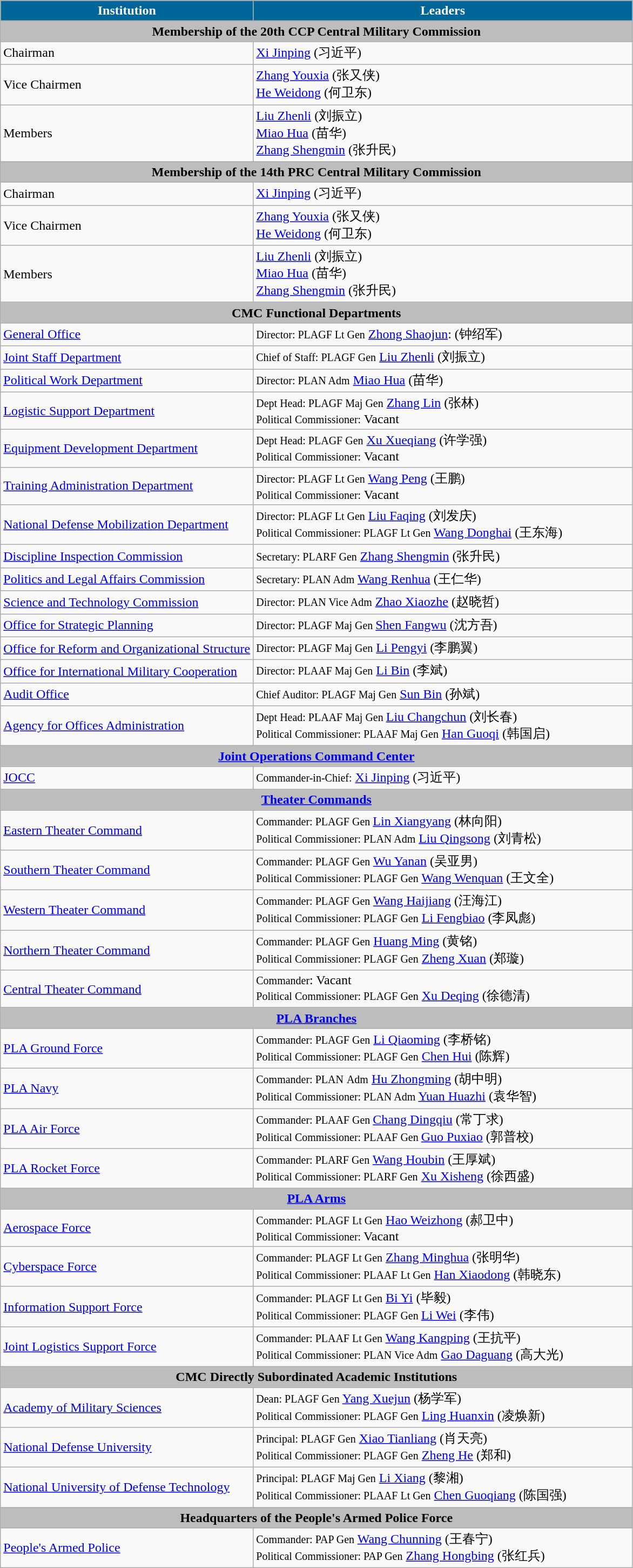<table class="wikitable">
<tr>
<th width=40% style="margin:center; background:#069; color:#fff;"><strong> Institution </strong></th>
<th width=60% style="margin:center; background:#069; color:#fff;"><strong> Leaders </strong></th>
</tr>
<tr>
<td colspan=2 style="text-align:center;background:#BDBDBD"><strong>Membership of the 20th CCP Central Military Commission</strong></td>
</tr>
<tr>
<td>Chairman</td>
<td><a href='#'>Xi Jinping</a> (习近平)</td>
</tr>
<tr>
<td>Vice Chairmen</td>
<td><a href='#'>Zhang Youxia</a> (张又侠)<br><a href='#'>He Weidong</a> (何卫东)</td>
</tr>
<tr>
<td>Members</td>
<td><a href='#'>Liu Zhenli</a> (刘振立)<br><a href='#'>Miao Hua</a> (苗华) <br><a href='#'>Zhang Shengmin</a> (张升民)</td>
</tr>
<tr>
<td colspan=2 style="text-align:center; background:#BDBDBD;"><strong>Membership of the 14th PRC Central Military Commission</strong></td>
</tr>
<tr>
<td>Chairman</td>
<td><a href='#'>Xi Jinping</a> (习近平)</td>
</tr>
<tr>
<td>Vice Chairmen</td>
<td><a href='#'>Zhang Youxia</a> (张又侠)<br><a href='#'>He Weidong</a> (何卫东)</td>
</tr>
<tr>
<td>Members</td>
<td><a href='#'>Liu Zhenli</a> (刘振立)<br><a href='#'>Miao Hua</a> (苗华)<br><a href='#'>Zhang Shengmin</a> (张升民)</td>
</tr>
<tr>
<td colspan=2 style="text-align:center;background:#BDBDBD"><strong>CMC Functional Departments</strong></td>
</tr>
<tr>
<td><a href='#'>General Office</a></td>
<td><small>Director: PLAGF Lt Gen</small> <a href='#'>Zhong Shaojun</a>: (钟绍军)</td>
</tr>
<tr>
<td><a href='#'>Joint Staff Department</a></td>
<td><small>Chief of Staff: PLAGF Gen</small> <a href='#'>Liu Zhenli</a> (刘振立)</td>
</tr>
<tr>
<td><a href='#'>Political Work Department</a></td>
<td><small>Director: PLAN Adm</small> <a href='#'>Miao Hua</a> (苗华)</td>
</tr>
<tr>
<td><a href='#'>Logistic Support Department</a></td>
<td><small>Dept Head: PLAGF Maj Gen</small> <a href='#'>Zhang Lin</a> (张林) <br><small>Political Commissioner:</small> Vacant</td>
</tr>
<tr>
<td><a href='#'>Equipment Development Department</a></td>
<td><small>Dept Head: PLAGF Gen</small> <a href='#'>Xu Xueqiang</a> (许学强) <br><small>Political Commissioner:</small> Vacant</td>
</tr>
<tr>
<td><a href='#'>Training Administration Department</a></td>
<td><small>Director: PLAGF Lt Gen</small> <a href='#'>Wang Peng</a> (王鹏)<br><small>Political Commissioner:</small> Vacant</td>
</tr>
<tr>
<td><a href='#'>National Defense Mobilization Department</a></td>
<td><small>Director: PLAGF Lt Gen</small> <a href='#'>Liu Faqing</a> (刘发庆) <br><small>Political Commissioner: PLAGF Lt Gen</small> <a href='#'>Wang Donghai</a> (王东海)</td>
</tr>
<tr>
<td><a href='#'>Discipline Inspection Commission</a></td>
<td><small>Secretary: PLARF Gen</small> <a href='#'>Zhang Shengmin</a> (张升民)</td>
</tr>
<tr>
<td><a href='#'>Politics and Legal Affairs Commission</a></td>
<td><small>Secretary: PLAN Adm</small> <a href='#'>Wang Renhua</a> (王仁华)</td>
</tr>
<tr>
<td><a href='#'>Science and Technology Commission</a></td>
<td><small>Director: PLAN Vice Adm</small> <a href='#'>Zhao Xiaozhe</a> (赵晓哲)</td>
</tr>
<tr>
<td><a href='#'>Office for Strategic Planning</a></td>
<td><small>Director: PLAGF Maj Gen </small><a href='#'>Shen Fangwu</a> (沈方吾)</td>
</tr>
<tr>
<td><a href='#'>Office for Reform and Organizational Structure</a></td>
<td><small>Director: PLAGF Maj Gen</small> <a href='#'>Li Pengyi</a> (李鹏翼)</td>
</tr>
<tr>
<td><a href='#'>Office for International Military Cooperation</a></td>
<td><small>Director: PLAAF Maj Gen</small> <a href='#'>Li Bin</a> (李斌)</td>
</tr>
<tr>
<td><a href='#'>Audit Office</a></td>
<td><small>Chief Auditor: PLAGF Maj Gen</small> <a href='#'>Sun Bin</a> (孙斌)</td>
</tr>
<tr>
<td><a href='#'>Agency for Offices Administration</a></td>
<td><small>Dept Head:  PLAAF Maj Gen </small> <a href='#'>Liu Changchun</a> (刘长春)<br><small>Political Commissioner:  PLAAF Maj Gen</small> <a href='#'>Han Guoqi</a> (韩国启)</td>
</tr>
<tr>
<td colspan=2 style="text-align:center;background:#BDBDBD"><strong><a href='#'>Joint Operations Command Center</a></strong></td>
</tr>
<tr>
<td><a href='#'>JOCC</a></td>
<td><small>Commander-in-Chief:</small> <a href='#'>Xi Jinping</a> (习近平)</td>
</tr>
<tr>
<td colspan=2 style="text-align:center;background:#BDBDBD"><strong><a href='#'>Theater Commands</a></strong></td>
</tr>
<tr>
<td><a href='#'>Eastern Theater Command</a></td>
<td><small>Commander: PLAGF Gen </small><a href='#'>Lin Xiangyang</a> (林向阳) <br><small>Political Commissioner: PLAN Adm</small> <a href='#'>Liu Qingsong</a> (刘青松)</td>
</tr>
<tr>
<td><a href='#'>Southern Theater Command</a></td>
<td><small>Commander: PLAGF Gen</small> <a href='#'>Wu Yanan</a> (吴亚男)<br><small>Political Commissioner: PLAGF Gen</small> <a href='#'>Wang Wenquan</a> (王文全)</td>
</tr>
<tr>
<td><a href='#'>Western Theater Command</a></td>
<td><small>Commander: PLAGF Gen</small> <a href='#'>Wang Haijiang</a> (汪海江)<br><small>Political Commissioner: PLAGF Gen</small> <a href='#'>Li Fengbiao</a> (李凤彪)</td>
</tr>
<tr>
<td><a href='#'>Northern Theater Command</a></td>
<td><small>Commander: PLAGF Gen</small> <a href='#'>Huang Ming</a> (黄铭)<br><small>Political Commissioner:  PLAGF Gen</small> <a href='#'>Zheng Xuan</a> (郑璇)</td>
</tr>
<tr>
<td><a href='#'>Central Theater Command</a></td>
<td><small>Commander</small>: Vacant <br><small>Political Commissioner: PLAGF Gen</small> <a href='#'>Xu Deqing</a> (徐德清)</td>
</tr>
<tr>
<td colspan=2 style="text-align:center;background:#BDBDBD"><strong><a href='#'>PLA Branches</a></strong></td>
</tr>
<tr>
<td><a href='#'>PLA Ground Force</a></td>
<td><small>Commander: PLAGF Gen</small> <a href='#'>Li Qiaoming</a> (李桥铭) <br><small>Political Commissioner: PLAGF Gen</small> <a href='#'>Chen Hui</a> (陈辉)</td>
</tr>
<tr>
<td><a href='#'>PLA Navy</a></td>
<td><small>Commander: PLAN</small> <small>Adm</small> <a href='#'>Hu Zhongming</a> (胡中明)<br><small>Political Commissioner: PLAN Adm</small> <a href='#'>Yuan Huazhi</a> (袁华智)</td>
</tr>
<tr>
<td><a href='#'>PLA Air Force</a></td>
<td><small>Commander: PLAAF Gen </small><a href='#'>Chang Dingqiu</a> (常丁求)<br><small>Political Commissioner: PLAAF Gen </small><a href='#'>Guo Puxiao</a> (郭普校)</td>
</tr>
<tr>
<td><a href='#'>PLA Rocket Force</a></td>
<td><small>Commander: PLARF Gen</small> <a href='#'>Wang Houbin</a> (王厚斌)<br><small>Political Commissioner: PLARF Gen</small> <a href='#'>Xu Xisheng</a> (徐西盛)</td>
</tr>
<tr>
<td colspan=2 style="text-align:center;background:#BDBDBD"><strong><a href='#'>PLA Arms</a></strong></td>
</tr>
<tr>
<td><a href='#'>Aerospace Force</a></td>
<td><small>Commander: PLAGF Lt Gen</small> <a href='#'>Hao Weizhong</a> (郝卫中) <br><small>Political Commissioner: </small> Vacant</td>
</tr>
<tr>
<td><a href='#'>Cyberspace Force</a></td>
<td><small>Commander: PLAGF Lt Gen</small> <a href='#'>Zhang Minghua</a> (张明华) <br><small>Political Commissioner: PLAAF Lt Gen</small> <a href='#'>Han Xiaodong</a> (韩晓东)</td>
</tr>
<tr>
<td><a href='#'>Information Support Force</a></td>
<td><small>Commander: PLAGF Lt Gen</small> <a href='#'>Bi Yi</a> (毕毅) <br><small>Political Commissioner: PLAGF Gen </small> <a href='#'>Li Wei</a> (李伟)</td>
</tr>
<tr>
<td><a href='#'>Joint Logistics Support Force</a></td>
<td><small>Commander: PLAAF Lt Gen</small> <a href='#'>Wang Kangping</a> (王抗平)<br><small>Political Commissioner: PLAN Vice Adm</small> <a href='#'>Gao Daguang</a> (高大光)</td>
</tr>
<tr>
<td colspan=2 style="text-align:center;background:#BDBDBD"><strong>CMC Directly Subordinated Academic Institutions</strong></td>
</tr>
<tr>
<td><a href='#'>Academy of Military Sciences</a></td>
<td><small>Dean: PLAGF Gen</small> <a href='#'>Yang Xuejun</a> (杨学军)<br><small>Political Commissioner: PLAGF Gen</small> <a href='#'>Ling Huanxin</a> (凌焕新)</td>
</tr>
<tr>
<td><a href='#'>National Defense University</a></td>
<td><small>Principal: PLAGF Gen</small> <a href='#'>Xiao Tianliang</a> (肖天亮) <br><small>Political Commissioner: PLAGF Gen</small> <a href='#'>Zheng He</a> (郑和)</td>
</tr>
<tr>
<td><a href='#'>National University of Defense Technology</a></td>
<td><small>Principal: PLAGF Maj Gen</small> <a href='#'>Li Xiang</a> (黎湘) <br><small>Political Commissioner: PLAAF Lt Gen</small> <a href='#'>Chen Guoqiang</a> (陈国强)</td>
</tr>
<tr>
<td colspan=2 style="text-align:center;background:#BDBDBD"><strong>Headquarters of the People's Armed Police Force</strong></td>
</tr>
<tr>
<td><a href='#'>People's Armed Police</a></td>
<td><small>Commander: PAP Gen</small> <a href='#'>Wang Chunning</a> (王春宁)<br><small>Political Commissioner: PAP Gen</small> <a href='#'>Zhang Hongbing</a> (张红兵)</td>
</tr>
</table>
